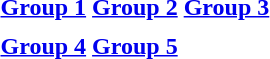<table style="text-align:center;">
<tr valign=top>
<th></th>
<th><a href='#'>Group 1</a></th>
<th><a href='#'>Group 2</a></th>
<th><a href='#'>Group 3</a></th>
</tr>
<tr valign=top>
<td></td>
<td></td>
<td></td>
<td></td>
</tr>
<tr>
<th></th>
<th><a href='#'>Group 4</a></th>
<th><a href='#'>Group 5</a></th>
</tr>
<tr valign=top>
<td></td>
<td></td>
<td></td>
</tr>
</table>
